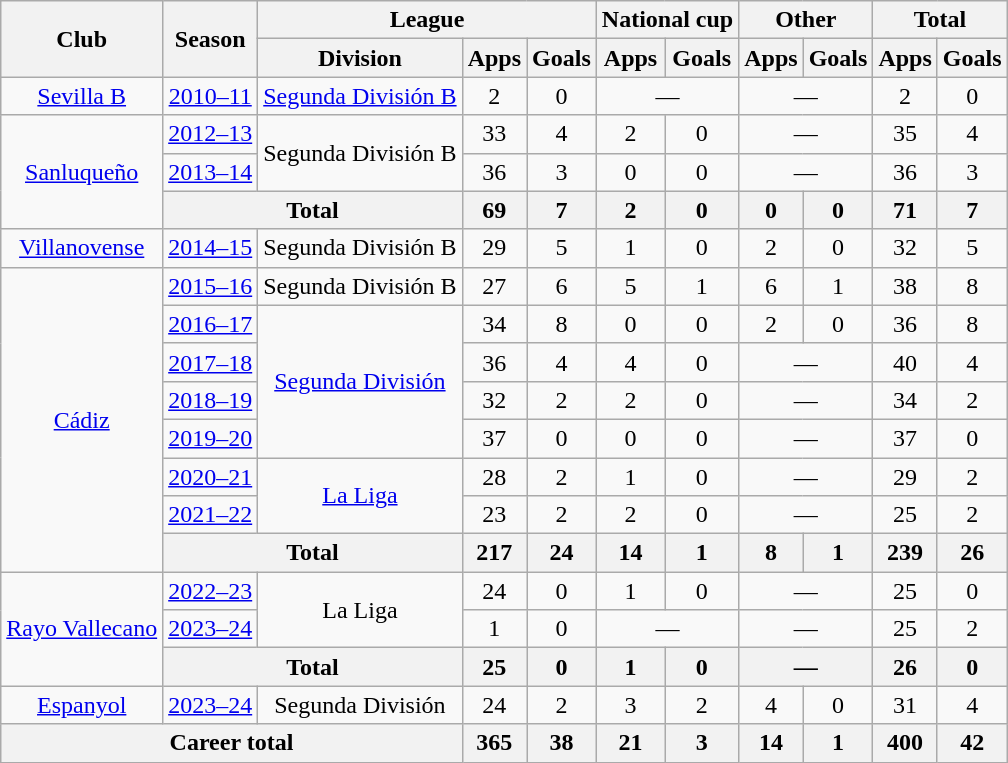<table class="wikitable" style="text-align:center">
<tr>
<th rowspan="2">Club</th>
<th rowspan="2">Season</th>
<th colspan="3">League</th>
<th colspan="2">National cup</th>
<th colspan="2">Other</th>
<th colspan="2">Total</th>
</tr>
<tr>
<th>Division</th>
<th>Apps</th>
<th>Goals</th>
<th>Apps</th>
<th>Goals</th>
<th>Apps</th>
<th>Goals</th>
<th>Apps</th>
<th>Goals</th>
</tr>
<tr>
<td><a href='#'>Sevilla B</a></td>
<td><a href='#'>2010–11</a></td>
<td><a href='#'>Segunda División B</a></td>
<td>2</td>
<td>0</td>
<td colspan="2">—</td>
<td colspan="2">—</td>
<td>2</td>
<td>0</td>
</tr>
<tr>
<td rowspan="3"><a href='#'>Sanluqueño</a></td>
<td><a href='#'>2012–13</a></td>
<td rowspan="2">Segunda División B</td>
<td>33</td>
<td>4</td>
<td>2</td>
<td>0</td>
<td colspan="2">—</td>
<td>35</td>
<td>4</td>
</tr>
<tr>
<td><a href='#'>2013–14</a></td>
<td>36</td>
<td>3</td>
<td>0</td>
<td>0</td>
<td colspan="2">—</td>
<td>36</td>
<td>3</td>
</tr>
<tr>
<th colspan="2">Total</th>
<th>69</th>
<th>7</th>
<th>2</th>
<th>0</th>
<th>0</th>
<th>0</th>
<th>71</th>
<th>7</th>
</tr>
<tr>
<td><a href='#'>Villanovense</a></td>
<td><a href='#'>2014–15</a></td>
<td>Segunda División B</td>
<td>29</td>
<td>5</td>
<td>1</td>
<td>0</td>
<td>2</td>
<td>0</td>
<td>32</td>
<td>5</td>
</tr>
<tr>
<td rowspan="8"><a href='#'>Cádiz</a></td>
<td><a href='#'>2015–16</a></td>
<td>Segunda División B</td>
<td>27</td>
<td>6</td>
<td>5</td>
<td>1</td>
<td>6</td>
<td>1</td>
<td>38</td>
<td>8</td>
</tr>
<tr>
<td><a href='#'>2016–17</a></td>
<td rowspan="4"><a href='#'>Segunda División</a></td>
<td>34</td>
<td>8</td>
<td>0</td>
<td>0</td>
<td>2</td>
<td>0</td>
<td>36</td>
<td>8</td>
</tr>
<tr>
<td><a href='#'>2017–18</a></td>
<td>36</td>
<td>4</td>
<td>4</td>
<td>0</td>
<td colspan="2">—</td>
<td>40</td>
<td>4</td>
</tr>
<tr>
<td><a href='#'>2018–19</a></td>
<td>32</td>
<td>2</td>
<td>2</td>
<td>0</td>
<td colspan="2">—</td>
<td>34</td>
<td>2</td>
</tr>
<tr>
<td><a href='#'>2019–20</a></td>
<td>37</td>
<td>0</td>
<td>0</td>
<td>0</td>
<td colspan="2">—</td>
<td>37</td>
<td>0</td>
</tr>
<tr>
<td><a href='#'>2020–21</a></td>
<td rowspan="2"><a href='#'>La Liga</a></td>
<td>28</td>
<td>2</td>
<td>1</td>
<td>0</td>
<td colspan="2">—</td>
<td>29</td>
<td>2</td>
</tr>
<tr>
<td><a href='#'>2021–22</a></td>
<td>23</td>
<td>2</td>
<td>2</td>
<td>0</td>
<td colspan="2">—</td>
<td>25</td>
<td>2</td>
</tr>
<tr>
<th colspan="2">Total</th>
<th>217</th>
<th>24</th>
<th>14</th>
<th>1</th>
<th>8</th>
<th>1</th>
<th>239</th>
<th>26</th>
</tr>
<tr>
<td rowspan="3"><a href='#'>Rayo Vallecano</a></td>
<td><a href='#'>2022–23</a></td>
<td rowspan="2">La Liga</td>
<td>24</td>
<td>0</td>
<td>1</td>
<td>0</td>
<td colspan="2">—</td>
<td>25</td>
<td>0</td>
</tr>
<tr>
<td><a href='#'>2023–24</a></td>
<td>1</td>
<td>0</td>
<td colspan="2">—</td>
<td colspan="2">—</td>
<td>25</td>
<td>2</td>
</tr>
<tr>
<th colspan="2">Total</th>
<th>25</th>
<th>0</th>
<th>1</th>
<th>0</th>
<th colspan="2">—</th>
<th>26</th>
<th>0</th>
</tr>
<tr>
<td><a href='#'>Espanyol</a></td>
<td><a href='#'>2023–24</a></td>
<td>Segunda División</td>
<td>24</td>
<td>2</td>
<td>3</td>
<td>2</td>
<td>4</td>
<td>0</td>
<td>31</td>
<td>4</td>
</tr>
<tr>
<th colspan="3">Career total</th>
<th>365</th>
<th>38</th>
<th>21</th>
<th>3</th>
<th>14</th>
<th>1</th>
<th>400</th>
<th>42</th>
</tr>
</table>
